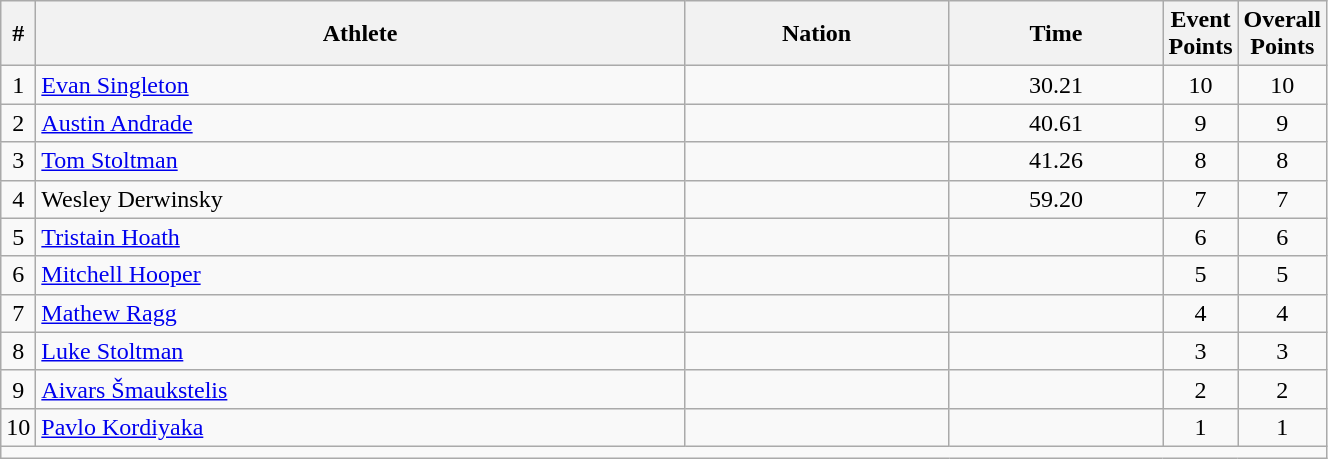<table class="wikitable sortable" style="text-align:center;width: 70%;">
<tr>
<th scope="col" style="width: 10px;">#</th>
<th scope="col">Athlete</th>
<th scope="col">Nation</th>
<th scope="col">Time</th>
<th scope="col" style="width: 10px;">Event Points</th>
<th scope="col" style="width: 10px;">Overall Points</th>
</tr>
<tr>
<td>1</td>
<td align=left><a href='#'>Evan Singleton</a></td>
<td align=left></td>
<td>30.21</td>
<td>10</td>
<td>10</td>
</tr>
<tr>
<td>2</td>
<td align=left><a href='#'>Austin Andrade</a></td>
<td align=left></td>
<td>40.61</td>
<td>9</td>
<td>9</td>
</tr>
<tr>
<td>3</td>
<td align=left><a href='#'>Tom Stoltman</a></td>
<td align=left></td>
<td>41.26</td>
<td>8</td>
<td>8</td>
</tr>
<tr>
<td>4</td>
<td align=left>Wesley Derwinsky</td>
<td align=left></td>
<td>59.20</td>
<td>7</td>
<td>7</td>
</tr>
<tr>
<td>5</td>
<td align=left><a href='#'>Tristain Hoath</a></td>
<td align=left></td>
<td></td>
<td>6</td>
<td>6</td>
</tr>
<tr>
<td>6</td>
<td align=left><a href='#'>Mitchell Hooper</a></td>
<td align=left></td>
<td></td>
<td>5</td>
<td>5</td>
</tr>
<tr>
<td>7</td>
<td align=left><a href='#'>Mathew Ragg</a></td>
<td align=left></td>
<td></td>
<td>4</td>
<td>4</td>
</tr>
<tr>
<td>8</td>
<td align=left><a href='#'>Luke Stoltman</a></td>
<td align=left></td>
<td></td>
<td>3</td>
<td>3</td>
</tr>
<tr>
<td>9</td>
<td align=left><a href='#'>Aivars Šmaukstelis</a></td>
<td align=left></td>
<td></td>
<td>2</td>
<td>2</td>
</tr>
<tr>
<td>10</td>
<td align=left><a href='#'>Pavlo Kordiyaka</a></td>
<td align=left></td>
<td></td>
<td>1</td>
<td>1</td>
</tr>
<tr class="sortbottom">
<td colspan="6"></td>
</tr>
</table>
